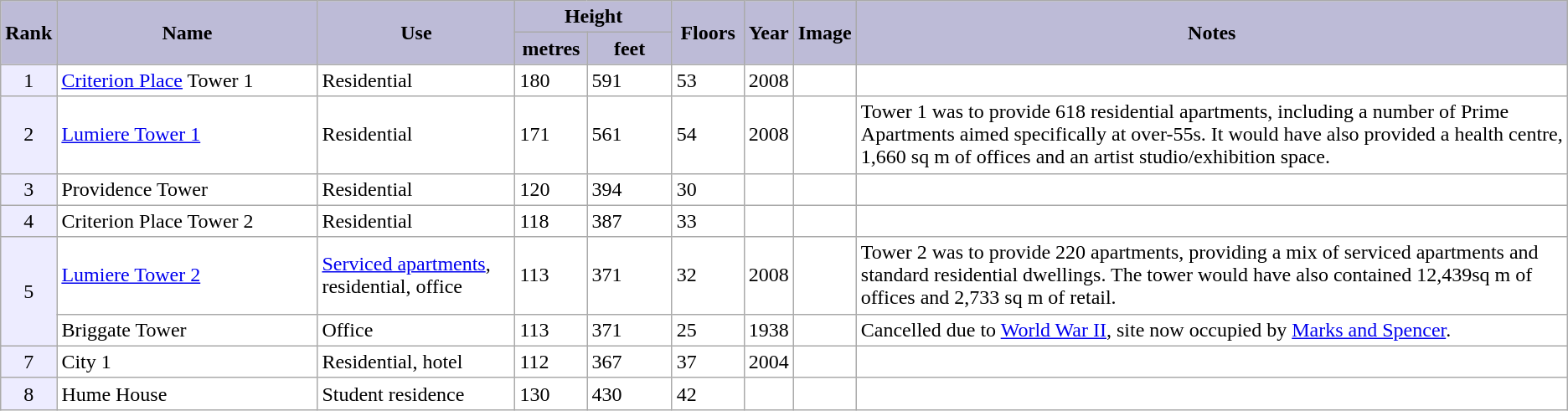<table class="wikitable" border="0" style="border: 1px solid #999; background-color:white">
<tr bgcolor="#bdbbd7">
<td rowspan=2><span><strong>Rank</strong></span></td>
<td rowspan="2" style="width:200px" align="center"><span><strong>Name</strong></span></td>
<td rowspan=2 align="center" width="150"><span><strong>Use</strong></span></td>
<td colspan=2 align="center"><span><strong>Height</strong></span></td>
<td style="width:50px" rowspan=2 align="center"><span><strong>Floors</strong></span></td>
<td rowspan=2><span><strong>Year</strong></span></td>
<td rowspan=2 align="center"><span><strong>Image</strong></span></td>
<td rowspan=2 align="center"><span><strong>Notes</strong></span></td>
</tr>
<tr bgcolor="#bdbbd7">
<td style="width:50px" align="center"><span><strong>metres</strong></span></td>
<td style="width:60px" align="center"><span><strong>feet</strong></span></td>
</tr>
<tr>
<td align="center" bgcolor="#edecff">1</td>
<td><a href='#'>Criterion Place</a> Tower 1</td>
<td>Residential</td>
<td>180</td>
<td>591</td>
<td>53</td>
<td>2008</td>
<td></td>
<td></td>
</tr>
<tr>
<td align="center" bgcolor="#edecff">2</td>
<td><a href='#'>Lumiere Tower 1</a></td>
<td>Residential</td>
<td>171</td>
<td>561</td>
<td>54</td>
<td>2008</td>
<td></td>
<td>Tower 1 was to provide 618 residential apartments, including a number of Prime Apartments aimed specifically at over-55s. It would have also provided a health centre, 1,660 sq m of offices and an artist studio/exhibition space.</td>
</tr>
<tr>
<td align="center" bgcolor="#edecff">3</td>
<td>Providence Tower</td>
<td>Residential</td>
<td>120</td>
<td>394</td>
<td>30</td>
<td></td>
<td></td>
<td></td>
</tr>
<tr>
<td align="center" bgcolor="#edecff">4</td>
<td>Criterion Place Tower 2</td>
<td>Residential</td>
<td>118</td>
<td>387</td>
<td>33</td>
<td></td>
<td></td>
<td></td>
</tr>
<tr>
<td align="center" bgcolor="#edecff" rowspan="2">5</td>
<td><a href='#'>Lumiere Tower 2</a></td>
<td><a href='#'>Serviced apartments</a>, residential, office</td>
<td>113</td>
<td>371</td>
<td>32</td>
<td>2008</td>
<td></td>
<td>Tower 2 was to provide 220 apartments, providing a mix of serviced apartments and standard residential dwellings. The tower would have also contained 12,439sq m of offices and 2,733 sq m of retail.</td>
</tr>
<tr>
<td>Briggate Tower</td>
<td>Office</td>
<td>113</td>
<td>371</td>
<td>25</td>
<td>1938</td>
<td></td>
<td> Cancelled due to <a href='#'>World War II</a>, site now occupied by <a href='#'>Marks and Spencer</a>.</td>
</tr>
<tr>
<td align="center" bgcolor="#edecff">7</td>
<td>City 1</td>
<td>Residential, hotel</td>
<td>112</td>
<td>367</td>
<td>37</td>
<td>2004</td>
<td></td>
<td></td>
</tr>
<tr>
<td align="center" bgcolor="#edecff">8</td>
<td>Hume House</td>
<td>Student residence</td>
<td>130</td>
<td>430</td>
<td>42</td>
<td></td>
<td></td>
<td></td>
</tr>
</table>
